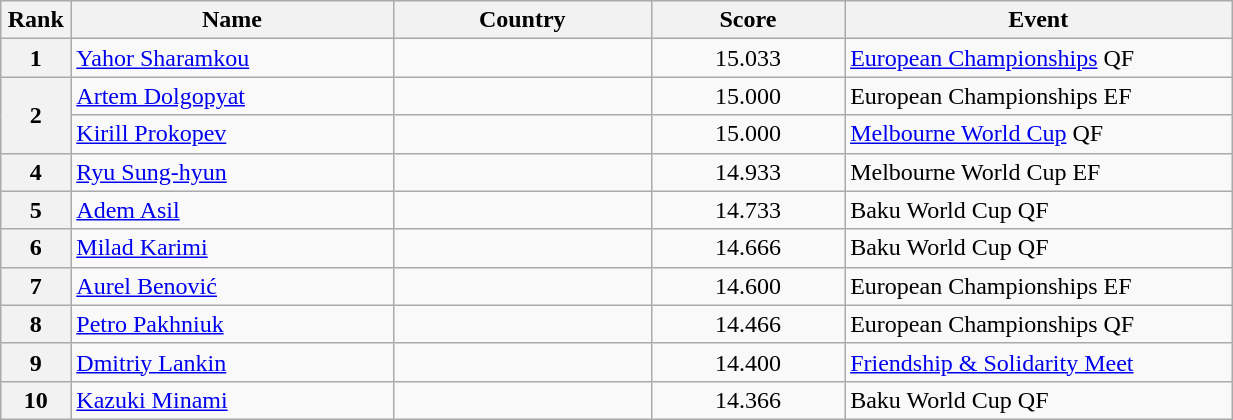<table class="wikitable sortable" style="width:65%;">
<tr>
<th style="text-align:center; width:5%;">Rank</th>
<th style="text-align:center; width:25%;">Name</th>
<th style="text-align:center; width:20%;">Country</th>
<th style="text-align:center; width:15%;">Score</th>
<th style="text-align:center; width:30%;">Event</th>
</tr>
<tr>
<th>1</th>
<td><a href='#'>Yahor Sharamkou</a></td>
<td></td>
<td align=center>15.033</td>
<td><a href='#'>European Championships</a> QF</td>
</tr>
<tr>
<th rowspan="2">2</th>
<td><a href='#'>Artem Dolgopyat</a></td>
<td></td>
<td align=center>15.000</td>
<td>European Championships EF</td>
</tr>
<tr>
<td><a href='#'>Kirill Prokopev</a></td>
<td></td>
<td align=center>15.000</td>
<td><a href='#'>Melbourne World Cup</a> QF</td>
</tr>
<tr>
<th>4</th>
<td><a href='#'>Ryu Sung-hyun</a></td>
<td></td>
<td align=center>14.933</td>
<td>Melbourne World Cup EF</td>
</tr>
<tr>
<th>5</th>
<td><a href='#'>Adem Asil</a></td>
<td></td>
<td align=center>14.733</td>
<td>Baku World Cup QF</td>
</tr>
<tr>
<th>6</th>
<td><a href='#'>Milad Karimi</a></td>
<td></td>
<td align=center>14.666</td>
<td>Baku World Cup QF</td>
</tr>
<tr>
<th>7</th>
<td><a href='#'>Aurel Benović</a></td>
<td></td>
<td align=center>14.600</td>
<td>European Championships EF</td>
</tr>
<tr>
<th>8</th>
<td><a href='#'>Petro Pakhniuk</a></td>
<td></td>
<td align=center>14.466</td>
<td>European Championships QF</td>
</tr>
<tr>
<th>9</th>
<td><a href='#'>Dmitriy Lankin</a></td>
<td></td>
<td align=center>14.400</td>
<td><a href='#'>Friendship & Solidarity Meet</a></td>
</tr>
<tr>
<th>10</th>
<td><a href='#'>Kazuki Minami</a></td>
<td></td>
<td align=center>14.366</td>
<td>Baku World Cup QF</td>
</tr>
</table>
